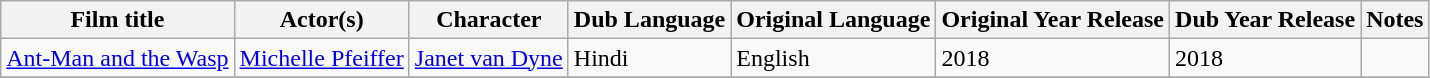<table class="wikitable">
<tr>
<th>Film title</th>
<th>Actor(s)</th>
<th>Character</th>
<th>Dub Language</th>
<th>Original Language</th>
<th>Original Year Release</th>
<th>Dub Year Release</th>
<th>Notes</th>
</tr>
<tr>
<td><a href='#'>Ant-Man and the Wasp</a></td>
<td><a href='#'>Michelle Pfeiffer</a></td>
<td><a href='#'>Janet van Dyne</a></td>
<td>Hindi</td>
<td>English</td>
<td>2018</td>
<td>2018</td>
<td></td>
</tr>
<tr>
</tr>
</table>
